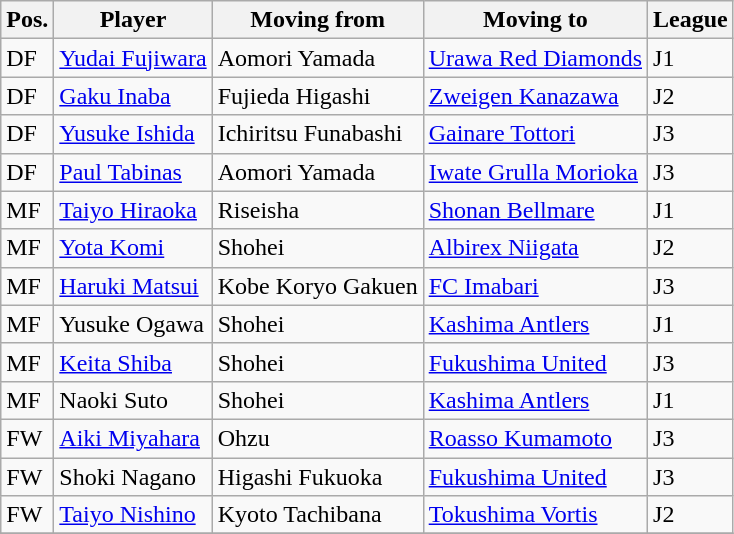<table class="wikitable sortable" style="text-align:left">
<tr>
<th>Pos.</th>
<th>Player</th>
<th>Moving from</th>
<th>Moving to</th>
<th>League</th>
</tr>
<tr>
<td>DF</td>
<td><a href='#'>Yudai Fujiwara</a></td>
<td>Aomori Yamada</td>
<td><a href='#'>Urawa Red Diamonds</a></td>
<td>J1</td>
</tr>
<tr>
<td>DF</td>
<td><a href='#'>Gaku Inaba</a></td>
<td>Fujieda Higashi</td>
<td><a href='#'>Zweigen Kanazawa</a></td>
<td>J2</td>
</tr>
<tr>
<td>DF</td>
<td><a href='#'>Yusuke Ishida</a></td>
<td>Ichiritsu Funabashi</td>
<td><a href='#'>Gainare Tottori</a></td>
<td>J3</td>
</tr>
<tr>
<td>DF</td>
<td><a href='#'>Paul Tabinas</a></td>
<td>Aomori Yamada</td>
<td><a href='#'>Iwate Grulla Morioka</a></td>
<td>J3</td>
</tr>
<tr>
<td>MF</td>
<td><a href='#'>Taiyo Hiraoka</a></td>
<td>Riseisha</td>
<td><a href='#'>Shonan Bellmare</a></td>
<td>J1</td>
</tr>
<tr>
<td>MF</td>
<td><a href='#'>Yota Komi</a></td>
<td>Shohei</td>
<td><a href='#'>Albirex Niigata</a></td>
<td>J2</td>
</tr>
<tr>
<td>MF</td>
<td><a href='#'>Haruki Matsui</a></td>
<td>Kobe Koryo Gakuen</td>
<td><a href='#'>FC Imabari</a></td>
<td>J3</td>
</tr>
<tr>
<td>MF</td>
<td>Yusuke Ogawa</td>
<td>Shohei</td>
<td><a href='#'>Kashima Antlers</a></td>
<td>J1</td>
</tr>
<tr>
<td>MF</td>
<td><a href='#'>Keita Shiba</a></td>
<td>Shohei</td>
<td><a href='#'>Fukushima United</a></td>
<td>J3</td>
</tr>
<tr>
<td>MF</td>
<td>Naoki Suto</td>
<td>Shohei</td>
<td><a href='#'>Kashima Antlers</a></td>
<td>J1</td>
</tr>
<tr>
<td>FW</td>
<td><a href='#'>Aiki Miyahara</a></td>
<td>Ohzu</td>
<td><a href='#'>Roasso Kumamoto</a></td>
<td>J3</td>
</tr>
<tr>
<td>FW</td>
<td>Shoki Nagano</td>
<td>Higashi Fukuoka</td>
<td><a href='#'>Fukushima United</a></td>
<td>J3</td>
</tr>
<tr>
<td>FW</td>
<td><a href='#'>Taiyo Nishino</a></td>
<td>Kyoto Tachibana</td>
<td><a href='#'>Tokushima Vortis</a></td>
<td>J2</td>
</tr>
<tr>
</tr>
</table>
